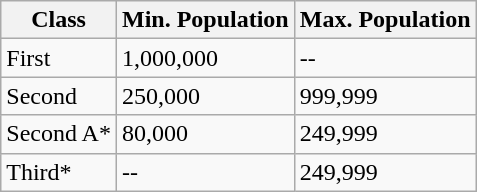<table class="wikitable">
<tr>
<th>Class</th>
<th>Min. Population</th>
<th>Max. Population</th>
</tr>
<tr>
<td>First</td>
<td>1,000,000</td>
<td>--</td>
</tr>
<tr>
<td>Second</td>
<td>250,000</td>
<td>999,999</td>
</tr>
<tr>
<td>Second A*</td>
<td>80,000</td>
<td>249,999</td>
</tr>
<tr>
<td>Third*</td>
<td>--</td>
<td>249,999</td>
</tr>
</table>
